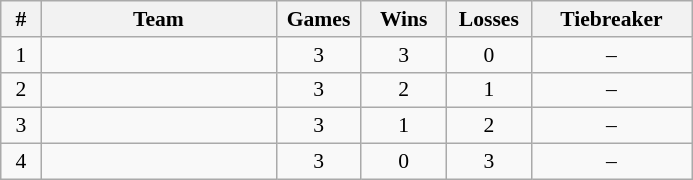<table class=wikitable style="text-align:center; font-size:90%">
<tr>
<th width=20>#</th>
<th width=150>Team</th>
<th width=50>Games</th>
<th width=50>Wins</th>
<th width=50>Losses</th>
<th width=100>Tiebreaker</th>
</tr>
<tr>
<td>1</td>
<td align=left></td>
<td>3</td>
<td>3</td>
<td>0</td>
<td>–</td>
</tr>
<tr>
<td>2</td>
<td align=left></td>
<td>3</td>
<td>2</td>
<td>1</td>
<td>–</td>
</tr>
<tr>
<td>3</td>
<td align=left></td>
<td>3</td>
<td>1</td>
<td>2</td>
<td>–</td>
</tr>
<tr>
<td>4</td>
<td align=left></td>
<td>3</td>
<td>0</td>
<td>3</td>
<td>–</td>
</tr>
</table>
